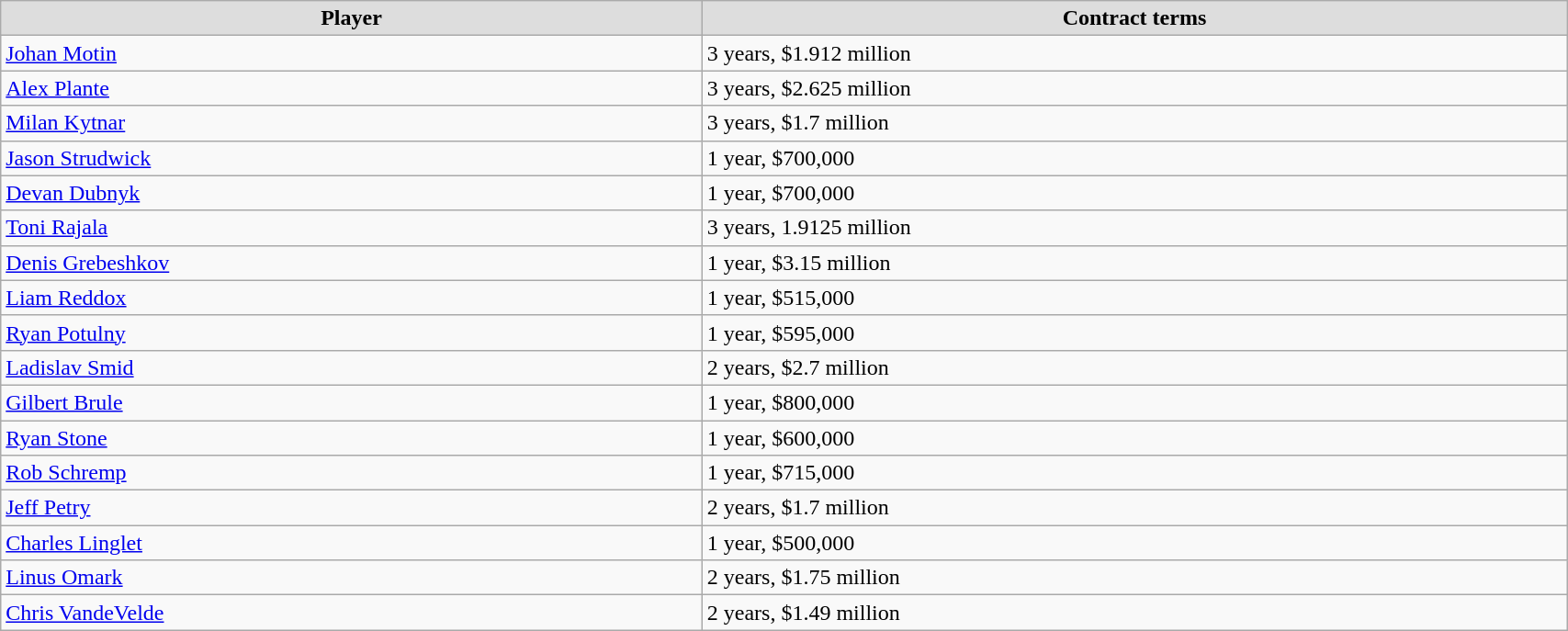<table class="wikitable" width=90%>
<tr align="center"  bgcolor="#dddddd">
<td><strong>Player</strong></td>
<td><strong>Contract terms</strong></td>
</tr>
<tr>
<td><a href='#'>Johan Motin</a></td>
<td>3 years, $1.912 million</td>
</tr>
<tr>
<td><a href='#'>Alex Plante</a></td>
<td>3 years, $2.625 million</td>
</tr>
<tr>
<td><a href='#'>Milan Kytnar</a></td>
<td>3 years, $1.7 million</td>
</tr>
<tr>
<td><a href='#'>Jason Strudwick</a></td>
<td>1 year, $700,000</td>
</tr>
<tr>
<td><a href='#'>Devan Dubnyk</a></td>
<td>1 year, $700,000</td>
</tr>
<tr>
<td><a href='#'>Toni Rajala</a></td>
<td>3 years, 1.9125 million</td>
</tr>
<tr>
<td><a href='#'>Denis Grebeshkov</a></td>
<td>1 year, $3.15 million</td>
</tr>
<tr>
<td><a href='#'>Liam Reddox</a></td>
<td>1 year, $515,000</td>
</tr>
<tr>
<td><a href='#'>Ryan Potulny</a></td>
<td>1 year, $595,000</td>
</tr>
<tr>
<td><a href='#'>Ladislav Smid</a></td>
<td>2 years, $2.7 million</td>
</tr>
<tr>
<td><a href='#'>Gilbert Brule</a></td>
<td>1 year, $800,000</td>
</tr>
<tr>
<td><a href='#'>Ryan Stone</a></td>
<td>1 year, $600,000</td>
</tr>
<tr>
<td><a href='#'>Rob Schremp</a></td>
<td>1 year, $715,000</td>
</tr>
<tr>
<td><a href='#'>Jeff Petry</a></td>
<td>2 years, $1.7 million</td>
</tr>
<tr>
<td><a href='#'>Charles Linglet</a></td>
<td>1 year, $500,000</td>
</tr>
<tr>
<td><a href='#'>Linus Omark</a></td>
<td>2 years, $1.75 million</td>
</tr>
<tr>
<td><a href='#'>Chris VandeVelde</a></td>
<td>2 years, $1.49 million</td>
</tr>
</table>
